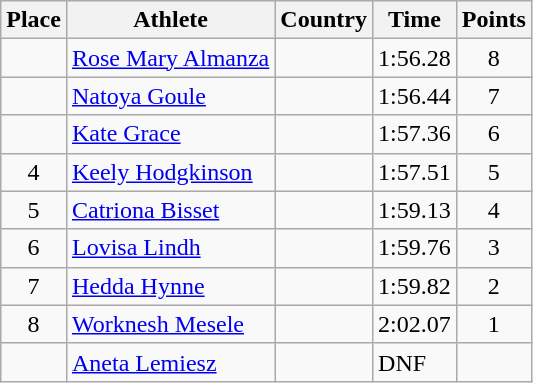<table class="wikitable">
<tr>
<th>Place</th>
<th>Athlete</th>
<th>Country</th>
<th>Time</th>
<th>Points</th>
</tr>
<tr>
<td align=center></td>
<td><a href='#'>Rose Mary Almanza</a></td>
<td></td>
<td>1:56.28</td>
<td align=center>8</td>
</tr>
<tr>
<td align=center></td>
<td><a href='#'>Natoya Goule</a></td>
<td></td>
<td>1:56.44</td>
<td align=center>7</td>
</tr>
<tr>
<td align=center></td>
<td><a href='#'>Kate Grace</a></td>
<td></td>
<td>1:57.36</td>
<td align=center>6</td>
</tr>
<tr>
<td align=center>4</td>
<td><a href='#'>Keely Hodgkinson</a></td>
<td></td>
<td>1:57.51</td>
<td align=center>5</td>
</tr>
<tr>
<td align=center>5</td>
<td><a href='#'>Catriona Bisset</a></td>
<td></td>
<td>1:59.13</td>
<td align=center>4</td>
</tr>
<tr>
<td align=center>6</td>
<td><a href='#'>Lovisa Lindh</a></td>
<td></td>
<td>1:59.76</td>
<td align=center>3</td>
</tr>
<tr>
<td align=center>7</td>
<td><a href='#'>Hedda Hynne</a></td>
<td></td>
<td>1:59.82</td>
<td align=center>2</td>
</tr>
<tr>
<td align=center>8</td>
<td><a href='#'>Worknesh Mesele</a></td>
<td></td>
<td>2:02.07</td>
<td align=center>1</td>
</tr>
<tr>
<td align=center></td>
<td><a href='#'>Aneta Lemiesz</a></td>
<td></td>
<td>DNF</td>
<td align=center></td>
</tr>
</table>
